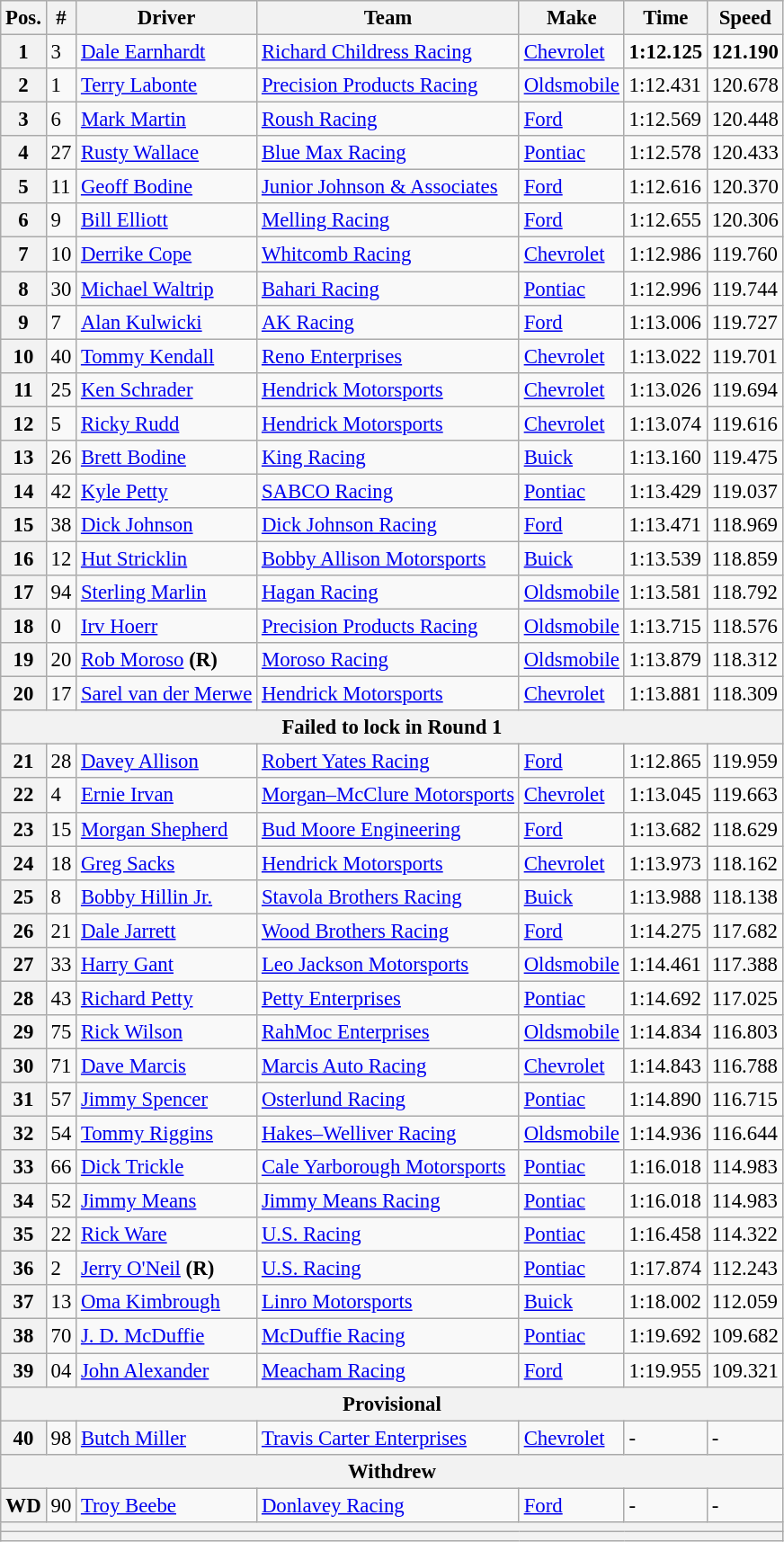<table class="wikitable" style="font-size:95%">
<tr>
<th>Pos.</th>
<th>#</th>
<th>Driver</th>
<th>Team</th>
<th>Make</th>
<th>Time</th>
<th>Speed</th>
</tr>
<tr>
<th>1</th>
<td>3</td>
<td><a href='#'>Dale Earnhardt</a></td>
<td><a href='#'>Richard Childress Racing</a></td>
<td><a href='#'>Chevrolet</a></td>
<td><strong>1:12.125</strong></td>
<td><strong>121.190</strong></td>
</tr>
<tr>
<th>2</th>
<td>1</td>
<td><a href='#'>Terry Labonte</a></td>
<td><a href='#'>Precision Products Racing</a></td>
<td><a href='#'>Oldsmobile</a></td>
<td>1:12.431</td>
<td>120.678</td>
</tr>
<tr>
<th>3</th>
<td>6</td>
<td><a href='#'>Mark Martin</a></td>
<td><a href='#'>Roush Racing</a></td>
<td><a href='#'>Ford</a></td>
<td>1:12.569</td>
<td>120.448</td>
</tr>
<tr>
<th>4</th>
<td>27</td>
<td><a href='#'>Rusty Wallace</a></td>
<td><a href='#'>Blue Max Racing</a></td>
<td><a href='#'>Pontiac</a></td>
<td>1:12.578</td>
<td>120.433</td>
</tr>
<tr>
<th>5</th>
<td>11</td>
<td><a href='#'>Geoff Bodine</a></td>
<td><a href='#'>Junior Johnson & Associates</a></td>
<td><a href='#'>Ford</a></td>
<td>1:12.616</td>
<td>120.370</td>
</tr>
<tr>
<th>6</th>
<td>9</td>
<td><a href='#'>Bill Elliott</a></td>
<td><a href='#'>Melling Racing</a></td>
<td><a href='#'>Ford</a></td>
<td>1:12.655</td>
<td>120.306</td>
</tr>
<tr>
<th>7</th>
<td>10</td>
<td><a href='#'>Derrike Cope</a></td>
<td><a href='#'>Whitcomb Racing</a></td>
<td><a href='#'>Chevrolet</a></td>
<td>1:12.986</td>
<td>119.760</td>
</tr>
<tr>
<th>8</th>
<td>30</td>
<td><a href='#'>Michael Waltrip</a></td>
<td><a href='#'>Bahari Racing</a></td>
<td><a href='#'>Pontiac</a></td>
<td>1:12.996</td>
<td>119.744</td>
</tr>
<tr>
<th>9</th>
<td>7</td>
<td><a href='#'>Alan Kulwicki</a></td>
<td><a href='#'>AK Racing</a></td>
<td><a href='#'>Ford</a></td>
<td>1:13.006</td>
<td>119.727</td>
</tr>
<tr>
<th>10</th>
<td>40</td>
<td><a href='#'>Tommy Kendall</a></td>
<td><a href='#'>Reno Enterprises</a></td>
<td><a href='#'>Chevrolet</a></td>
<td>1:13.022</td>
<td>119.701</td>
</tr>
<tr>
<th>11</th>
<td>25</td>
<td><a href='#'>Ken Schrader</a></td>
<td><a href='#'>Hendrick Motorsports</a></td>
<td><a href='#'>Chevrolet</a></td>
<td>1:13.026</td>
<td>119.694</td>
</tr>
<tr>
<th>12</th>
<td>5</td>
<td><a href='#'>Ricky Rudd</a></td>
<td><a href='#'>Hendrick Motorsports</a></td>
<td><a href='#'>Chevrolet</a></td>
<td>1:13.074</td>
<td>119.616</td>
</tr>
<tr>
<th>13</th>
<td>26</td>
<td><a href='#'>Brett Bodine</a></td>
<td><a href='#'>King Racing</a></td>
<td><a href='#'>Buick</a></td>
<td>1:13.160</td>
<td>119.475</td>
</tr>
<tr>
<th>14</th>
<td>42</td>
<td><a href='#'>Kyle Petty</a></td>
<td><a href='#'>SABCO Racing</a></td>
<td><a href='#'>Pontiac</a></td>
<td>1:13.429</td>
<td>119.037</td>
</tr>
<tr>
<th>15</th>
<td>38</td>
<td><a href='#'>Dick Johnson</a></td>
<td><a href='#'>Dick Johnson Racing</a></td>
<td><a href='#'>Ford</a></td>
<td>1:13.471</td>
<td>118.969</td>
</tr>
<tr>
<th>16</th>
<td>12</td>
<td><a href='#'>Hut Stricklin</a></td>
<td><a href='#'>Bobby Allison Motorsports</a></td>
<td><a href='#'>Buick</a></td>
<td>1:13.539</td>
<td>118.859</td>
</tr>
<tr>
<th>17</th>
<td>94</td>
<td><a href='#'>Sterling Marlin</a></td>
<td><a href='#'>Hagan Racing</a></td>
<td><a href='#'>Oldsmobile</a></td>
<td>1:13.581</td>
<td>118.792</td>
</tr>
<tr>
<th>18</th>
<td>0</td>
<td><a href='#'>Irv Hoerr</a></td>
<td><a href='#'>Precision Products Racing</a></td>
<td><a href='#'>Oldsmobile</a></td>
<td>1:13.715</td>
<td>118.576</td>
</tr>
<tr>
<th>19</th>
<td>20</td>
<td><a href='#'>Rob Moroso</a> <strong>(R)</strong></td>
<td><a href='#'>Moroso Racing</a></td>
<td><a href='#'>Oldsmobile</a></td>
<td>1:13.879</td>
<td>118.312</td>
</tr>
<tr>
<th>20</th>
<td>17</td>
<td><a href='#'>Sarel van der Merwe</a></td>
<td><a href='#'>Hendrick Motorsports</a></td>
<td><a href='#'>Chevrolet</a></td>
<td>1:13.881</td>
<td>118.309</td>
</tr>
<tr>
<th colspan="7">Failed to lock in Round 1</th>
</tr>
<tr>
<th>21</th>
<td>28</td>
<td><a href='#'>Davey Allison</a></td>
<td><a href='#'>Robert Yates Racing</a></td>
<td><a href='#'>Ford</a></td>
<td>1:12.865</td>
<td>119.959</td>
</tr>
<tr>
<th>22</th>
<td>4</td>
<td><a href='#'>Ernie Irvan</a></td>
<td><a href='#'>Morgan–McClure Motorsports</a></td>
<td><a href='#'>Chevrolet</a></td>
<td>1:13.045</td>
<td>119.663</td>
</tr>
<tr>
<th>23</th>
<td>15</td>
<td><a href='#'>Morgan Shepherd</a></td>
<td><a href='#'>Bud Moore Engineering</a></td>
<td><a href='#'>Ford</a></td>
<td>1:13.682</td>
<td>118.629</td>
</tr>
<tr>
<th>24</th>
<td>18</td>
<td><a href='#'>Greg Sacks</a></td>
<td><a href='#'>Hendrick Motorsports</a></td>
<td><a href='#'>Chevrolet</a></td>
<td>1:13.973</td>
<td>118.162</td>
</tr>
<tr>
<th>25</th>
<td>8</td>
<td><a href='#'>Bobby Hillin Jr.</a></td>
<td><a href='#'>Stavola Brothers Racing</a></td>
<td><a href='#'>Buick</a></td>
<td>1:13.988</td>
<td>118.138</td>
</tr>
<tr>
<th>26</th>
<td>21</td>
<td><a href='#'>Dale Jarrett</a></td>
<td><a href='#'>Wood Brothers Racing</a></td>
<td><a href='#'>Ford</a></td>
<td>1:14.275</td>
<td>117.682</td>
</tr>
<tr>
<th>27</th>
<td>33</td>
<td><a href='#'>Harry Gant</a></td>
<td><a href='#'>Leo Jackson Motorsports</a></td>
<td><a href='#'>Oldsmobile</a></td>
<td>1:14.461</td>
<td>117.388</td>
</tr>
<tr>
<th>28</th>
<td>43</td>
<td><a href='#'>Richard Petty</a></td>
<td><a href='#'>Petty Enterprises</a></td>
<td><a href='#'>Pontiac</a></td>
<td>1:14.692</td>
<td>117.025</td>
</tr>
<tr>
<th>29</th>
<td>75</td>
<td><a href='#'>Rick Wilson</a></td>
<td><a href='#'>RahMoc Enterprises</a></td>
<td><a href='#'>Oldsmobile</a></td>
<td>1:14.834</td>
<td>116.803</td>
</tr>
<tr>
<th>30</th>
<td>71</td>
<td><a href='#'>Dave Marcis</a></td>
<td><a href='#'>Marcis Auto Racing</a></td>
<td><a href='#'>Chevrolet</a></td>
<td>1:14.843</td>
<td>116.788</td>
</tr>
<tr>
<th>31</th>
<td>57</td>
<td><a href='#'>Jimmy Spencer</a></td>
<td><a href='#'>Osterlund Racing</a></td>
<td><a href='#'>Pontiac</a></td>
<td>1:14.890</td>
<td>116.715</td>
</tr>
<tr>
<th>32</th>
<td>54</td>
<td><a href='#'>Tommy Riggins</a></td>
<td><a href='#'>Hakes–Welliver Racing</a></td>
<td><a href='#'>Oldsmobile</a></td>
<td>1:14.936</td>
<td>116.644</td>
</tr>
<tr>
<th>33</th>
<td>66</td>
<td><a href='#'>Dick Trickle</a></td>
<td><a href='#'>Cale Yarborough Motorsports</a></td>
<td><a href='#'>Pontiac</a></td>
<td>1:16.018</td>
<td>114.983</td>
</tr>
<tr>
<th>34</th>
<td>52</td>
<td><a href='#'>Jimmy Means</a></td>
<td><a href='#'>Jimmy Means Racing</a></td>
<td><a href='#'>Pontiac</a></td>
<td>1:16.018</td>
<td>114.983</td>
</tr>
<tr>
<th>35</th>
<td>22</td>
<td><a href='#'>Rick Ware</a></td>
<td><a href='#'>U.S. Racing</a></td>
<td><a href='#'>Pontiac</a></td>
<td>1:16.458</td>
<td>114.322</td>
</tr>
<tr>
<th>36</th>
<td>2</td>
<td><a href='#'>Jerry O'Neil</a> <strong>(R)</strong></td>
<td><a href='#'>U.S. Racing</a></td>
<td><a href='#'>Pontiac</a></td>
<td>1:17.874</td>
<td>112.243</td>
</tr>
<tr>
<th>37</th>
<td>13</td>
<td><a href='#'>Oma Kimbrough</a></td>
<td><a href='#'>Linro Motorsports</a></td>
<td><a href='#'>Buick</a></td>
<td>1:18.002</td>
<td>112.059</td>
</tr>
<tr>
<th>38</th>
<td>70</td>
<td><a href='#'>J. D. McDuffie</a></td>
<td><a href='#'>McDuffie Racing</a></td>
<td><a href='#'>Pontiac</a></td>
<td>1:19.692</td>
<td>109.682</td>
</tr>
<tr>
<th>39</th>
<td>04</td>
<td><a href='#'>John Alexander</a></td>
<td><a href='#'>Meacham Racing</a></td>
<td><a href='#'>Ford</a></td>
<td>1:19.955</td>
<td>109.321</td>
</tr>
<tr>
<th colspan="7">Provisional</th>
</tr>
<tr>
<th>40</th>
<td>98</td>
<td><a href='#'>Butch Miller</a></td>
<td><a href='#'>Travis Carter Enterprises</a></td>
<td><a href='#'>Chevrolet</a></td>
<td>-</td>
<td>-</td>
</tr>
<tr>
<th colspan="7">Withdrew</th>
</tr>
<tr>
<th>WD</th>
<td>90</td>
<td><a href='#'>Troy Beebe</a></td>
<td><a href='#'>Donlavey Racing</a></td>
<td><a href='#'>Ford</a></td>
<td>-</td>
<td>-</td>
</tr>
<tr>
<th colspan="7"></th>
</tr>
<tr>
<th colspan="7"></th>
</tr>
</table>
